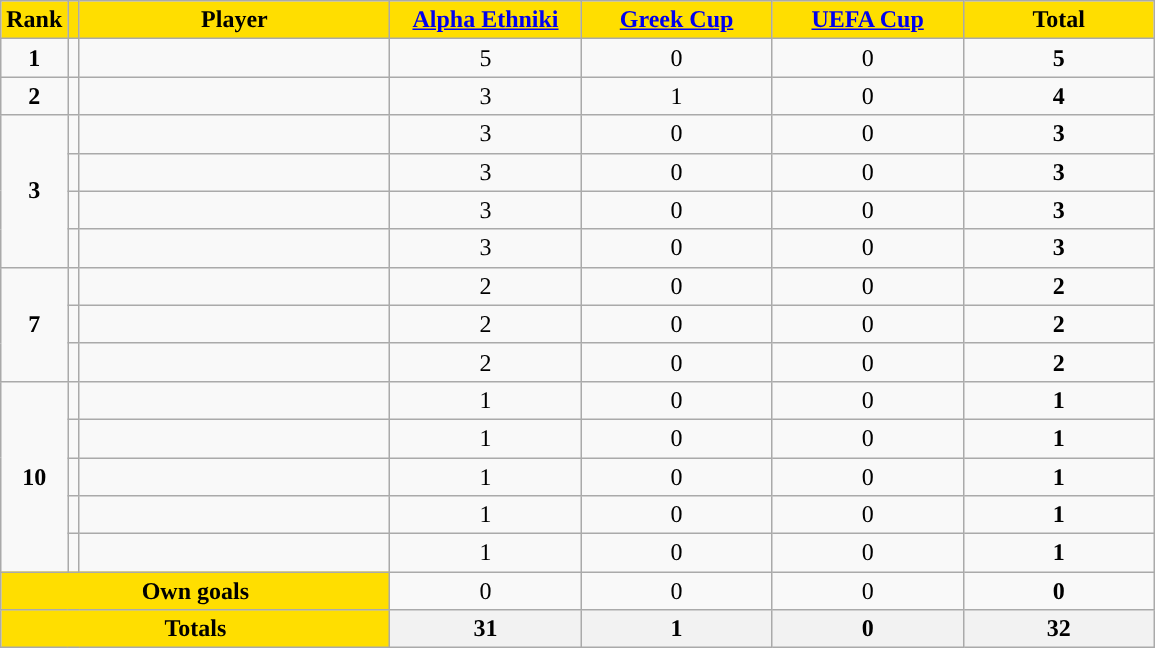<table class="wikitable sortable" style="text-align: center">
<tr>
<th style="background:#FFDE00">Rank</th>
<th style="background:#FFDE00"></th>
<th width=200 style="background:#FFDE00">Player</th>
<th width=120 style="background:#FFDE00"><a href='#'>Alpha Ethniki</a></th>
<th width=120 style="background:#FFDE00"><a href='#'>Greek Cup</a></th>
<th width=120 style="background:#FFDE00"><a href='#'>UEFA Cup</a></th>
<th width=120 style="background:#FFDE00">Total</th>
</tr>
<tr>
<td><strong>1</strong></td>
<td></td>
<td align=left></td>
<td>5</td>
<td>0</td>
<td>0</td>
<td><strong>5</strong></td>
</tr>
<tr>
<td><strong>2</strong></td>
<td></td>
<td align=left></td>
<td>3</td>
<td>1</td>
<td>0</td>
<td><strong>4</strong></td>
</tr>
<tr>
<td rowspan=4><strong>3</strong></td>
<td></td>
<td align=left></td>
<td>3</td>
<td>0</td>
<td>0</td>
<td><strong>3</strong></td>
</tr>
<tr>
<td></td>
<td align=left></td>
<td>3</td>
<td>0</td>
<td>0</td>
<td><strong>3</strong></td>
</tr>
<tr>
<td></td>
<td align=left></td>
<td>3</td>
<td>0</td>
<td>0</td>
<td><strong>3</strong></td>
</tr>
<tr>
<td></td>
<td align=left></td>
<td>3</td>
<td>0</td>
<td>0</td>
<td><strong>3</strong></td>
</tr>
<tr>
<td rowspan=3><strong>7</strong></td>
<td></td>
<td align=left></td>
<td>2</td>
<td>0</td>
<td>0</td>
<td><strong>2</strong></td>
</tr>
<tr>
<td></td>
<td align=left></td>
<td>2</td>
<td>0</td>
<td>0</td>
<td><strong>2</strong></td>
</tr>
<tr>
<td></td>
<td align=left></td>
<td>2</td>
<td>0</td>
<td>0</td>
<td><strong>2</strong></td>
</tr>
<tr>
<td rowspan=5><strong>10</strong></td>
<td></td>
<td align=left></td>
<td>1</td>
<td>0</td>
<td>0</td>
<td><strong>1</strong></td>
</tr>
<tr>
<td></td>
<td align=left></td>
<td>1</td>
<td>0</td>
<td>0</td>
<td><strong>1</strong></td>
</tr>
<tr>
<td></td>
<td align=left></td>
<td>1</td>
<td>0</td>
<td>0</td>
<td><strong>1</strong></td>
</tr>
<tr>
<td></td>
<td align=left></td>
<td>1</td>
<td>0</td>
<td>0</td>
<td><strong>1</strong></td>
</tr>
<tr>
<td></td>
<td align=left></td>
<td>1</td>
<td>0</td>
<td>0</td>
<td><strong>1</strong></td>
</tr>
<tr class="sortbottom">
<td colspan=3 style="background:#FFDE00"><strong>Own goals</strong></td>
<td>0</td>
<td>0</td>
<td>0</td>
<td><strong>0</strong></td>
</tr>
<tr class="sortbottom">
<th colspan=3 style="background:#FFDE00"><strong>Totals</strong></th>
<th><strong>31</strong></th>
<th><strong> 1</strong></th>
<th><strong> 0</strong></th>
<th><strong>32</strong></th>
</tr>
</table>
